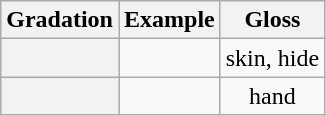<table class="wikitable" style="text-align:center">
<tr>
<th>Gradation</th>
<th>Example</th>
<th>Gloss</th>
</tr>
<tr>
<th></th>
<td></td>
<td>skin, hide</td>
</tr>
<tr>
<th></th>
<td></td>
<td>hand</td>
</tr>
</table>
